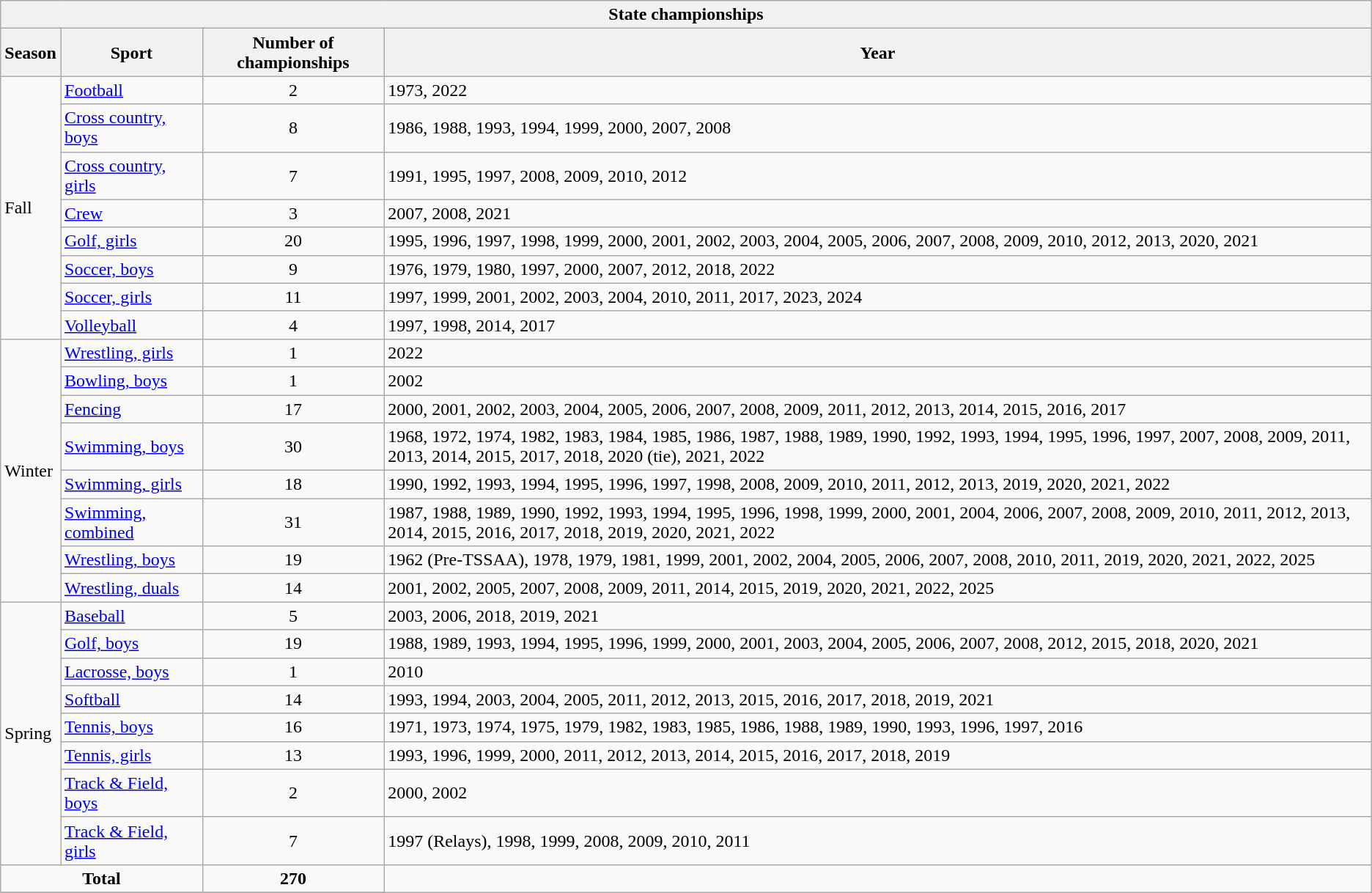<table class="wikitable">
<tr>
<th colspan="4">State championships</th>
</tr>
<tr>
<th>Season</th>
<th>Sport</th>
<th>Number of championships</th>
<th>Year</th>
</tr>
<tr>
<td rowspan="8">Fall</td>
<td><a href='#'>Football</a></td>
<td align="center">2</td>
<td>1973, 2022</td>
</tr>
<tr>
<td><a href='#'>Cross country, boys</a></td>
<td align="center">8</td>
<td>1986, 1988, 1993, 1994, 1999, 2000, 2007, 2008</td>
</tr>
<tr>
<td><a href='#'>Cross country, girls</a></td>
<td align="center">7</td>
<td>1991, 1995, 1997, 2008, 2009, 2010, 2012</td>
</tr>
<tr>
<td><a href='#'>Crew</a></td>
<td align="center">3</td>
<td>2007, 2008, 2021</td>
</tr>
<tr>
<td><a href='#'>Golf, girls</a></td>
<td align="center">20</td>
<td>1995, 1996, 1997, 1998, 1999, 2000, 2001, 2002, 2003, 2004, 2005, 2006, 2007, 2008, 2009, 2010, 2012, 2013, 2020, 2021</td>
</tr>
<tr>
<td><a href='#'>Soccer, boys</a></td>
<td align="center">9</td>
<td>1976, 1979, 1980, 1997, 2000, 2007, 2012, 2018, 2022</td>
</tr>
<tr>
<td><a href='#'>Soccer, girls</a></td>
<td align="center">11</td>
<td>1997, 1999, 2001, 2002, 2003, 2004, 2010, 2011, 2017, 2023, 2024</td>
</tr>
<tr>
<td><a href='#'>Volleyball</a></td>
<td align="center">4</td>
<td>1997, 1998, 2014, 2017</td>
</tr>
<tr>
<td rowspan="8">Winter</td>
<td><a href='#'>Wrestling, girls</a></td>
<td align="center">1</td>
<td>2022</td>
</tr>
<tr>
<td><a href='#'>Bowling, boys</a></td>
<td align="center">1</td>
<td>2002</td>
</tr>
<tr>
<td><a href='#'>Fencing</a></td>
<td align="center">17</td>
<td>2000, 2001, 2002, 2003, 2004, 2005, 2006, 2007, 2008, 2009, 2011, 2012, 2013, 2014, 2015, 2016, 2017</td>
</tr>
<tr>
<td><a href='#'>Swimming, boys</a></td>
<td align="center">30</td>
<td>1968, 1972, 1974, 1982, 1983, 1984, 1985, 1986, 1987, 1988, 1989, 1990, 1992, 1993, 1994, 1995, 1996, 1997, 2007, 2008, 2009, 2011, 2013, 2014, 2015, 2017, 2018, 2020 (tie), 2021, 2022</td>
</tr>
<tr>
<td><a href='#'>Swimming, girls</a></td>
<td align="center">18</td>
<td>1990, 1992, 1993, 1994, 1995, 1996, 1997, 1998, 2008, 2009, 2010, 2011, 2012, 2013, 2019, 2020, 2021, 2022</td>
</tr>
<tr>
<td><a href='#'>Swimming, combined</a></td>
<td align="center">31</td>
<td>1987, 1988, 1989, 1990, 1992, 1993, 1994, 1995, 1996, 1998, 1999, 2000, 2001, 2004, 2006, 2007, 2008, 2009, 2010, 2011, 2012, 2013, 2014, 2015, 2016, 2017, 2018, 2019, 2020, 2021, 2022</td>
</tr>
<tr>
<td><a href='#'>Wrestling, boys</a></td>
<td align="center">19</td>
<td>1962 (Pre-TSSAA), 1978, 1979, 1981, 1999, 2001, 2002, 2004, 2005, 2006, 2007, 2008, 2010, 2011, 2019, 2020, 2021, 2022, 2025</td>
</tr>
<tr>
<td><a href='#'>Wrestling, duals</a></td>
<td align="center">14</td>
<td>2001, 2002, 2005, 2007, 2008, 2009, 2011, 2014, 2015, 2019, 2020, 2021, 2022, 2025</td>
</tr>
<tr>
<td rowspan="8">Spring</td>
<td><a href='#'>Baseball</a></td>
<td align="center">5</td>
<td>2003, 2006, 2018, 2019, 2021</td>
</tr>
<tr>
<td><a href='#'>Golf, boys</a></td>
<td align="center">19</td>
<td>1988, 1989, 1993, 1994, 1995, 1996, 1999, 2000, 2001, 2003, 2004, 2005, 2006, 2007, 2008, 2012, 2015, 2018, 2020, 2021</td>
</tr>
<tr>
<td><a href='#'>Lacrosse, boys</a></td>
<td align="center">1</td>
<td>2010</td>
</tr>
<tr>
<td><a href='#'>Softball</a></td>
<td align="center">14</td>
<td>1993, 1994, 2003, 2004, 2005, 2011, 2012, 2013, 2015, 2016, 2017, 2018, 2019, 2021</td>
</tr>
<tr>
<td><a href='#'>Tennis, boys</a></td>
<td align="center">16</td>
<td>1971, 1973, 1974, 1975, 1979, 1982, 1983, 1985, 1986, 1988, 1989, 1990, 1993, 1996, 1997, 2016</td>
</tr>
<tr>
<td><a href='#'>Tennis, girls</a></td>
<td align="center">13</td>
<td>1993, 1996, 1999, 2000, 2011, 2012, 2013, 2014, 2015, 2016, 2017, 2018, 2019</td>
</tr>
<tr>
<td><a href='#'>Track & Field, boys</a></td>
<td align="center">2</td>
<td>2000, 2002</td>
</tr>
<tr>
<td><a href='#'>Track & Field, girls</a></td>
<td align="center">7</td>
<td>1997 (Relays), 1998, 1999, 2008, 2009, 2010, 2011</td>
</tr>
<tr>
<td align="center" colspan="2"><strong>Total</strong></td>
<td align="center"><strong>270</strong></td>
</tr>
<tr>
</tr>
</table>
